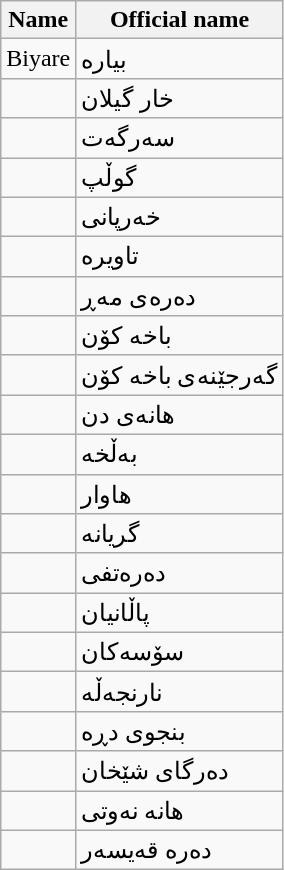<table class="wikitable">
<tr>
<th>Name</th>
<th>Official name</th>
</tr>
<tr>
<td>Biyare</td>
<td>بياره‌</td>
</tr>
<tr>
<td></td>
<td>خار گيلان</td>
</tr>
<tr>
<td></td>
<td>سه‌رگه‌ت</td>
</tr>
<tr>
<td></td>
<td>گوڵپ</td>
</tr>
<tr>
<td></td>
<td>خه‌رپانى</td>
</tr>
<tr>
<td></td>
<td>تاويره‌</td>
</tr>
<tr>
<td></td>
<td>ده‌ره‌ى مه‌ڕ</td>
</tr>
<tr>
<td></td>
<td>باخه‌ كۆن</td>
</tr>
<tr>
<td></td>
<td>گه‌رجێنه‌ى باخه‌ كۆن</td>
</tr>
<tr>
<td></td>
<td>هانه‌ى دن</td>
</tr>
<tr>
<td></td>
<td>به‌ڵخه‌</td>
</tr>
<tr>
<td></td>
<td>هاوار</td>
</tr>
<tr>
<td></td>
<td>گريانه‌</td>
</tr>
<tr>
<td></td>
<td>ده‌ره‌تفى</td>
</tr>
<tr>
<td></td>
<td>پاڵانيان</td>
</tr>
<tr>
<td></td>
<td>سۆسه‌كان</td>
</tr>
<tr>
<td></td>
<td>نارنجه‌ڵه‌</td>
</tr>
<tr>
<td></td>
<td>بنجوى دڕه‌</td>
</tr>
<tr>
<td></td>
<td>ده‌رگاى شێخان</td>
</tr>
<tr>
<td></td>
<td>هانه‌ نه‌وتى</td>
</tr>
<tr>
<td></td>
<td>ده‌ره‌ قه‌يسه‌ر</td>
</tr>
</table>
